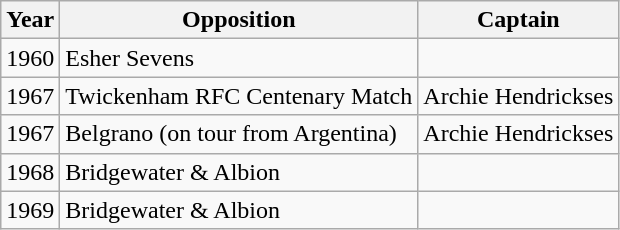<table class="wikitable">
<tr>
<th>Year</th>
<th>Opposition</th>
<th>Captain</th>
</tr>
<tr>
<td>1960</td>
<td>Esher Sevens</td>
<td></td>
</tr>
<tr>
<td>1967</td>
<td>Twickenham RFC Centenary Match</td>
<td>Archie Hendrickses </td>
</tr>
<tr>
<td>1967</td>
<td>Belgrano (on tour from Argentina)</td>
<td>Archie Hendrickses </td>
</tr>
<tr>
<td>1968</td>
<td>Bridgewater & Albion</td>
<td></td>
</tr>
<tr>
<td>1969</td>
<td>Bridgewater & Albion</td>
<td></td>
</tr>
</table>
